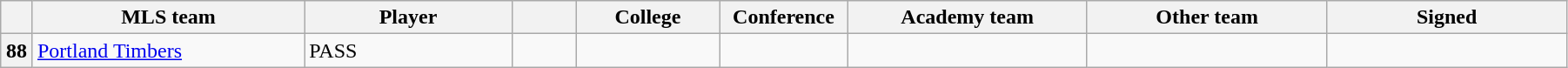<table class="wikitable sortable" style="width:95%">
<tr>
<th width=2%></th>
<th width=17%>MLS team</th>
<th width=13%>Player</th>
<th width=4%></th>
<th width="9%">College</th>
<th width=8%>Conference</th>
<th width="15%">Academy team</th>
<th width="15%">Other team</th>
<th width=15%>Signed</th>
</tr>
<tr>
<th>88</th>
<td><a href='#'>Portland Timbers</a></td>
<td>PASS</td>
<td></td>
<td></td>
<td></td>
<td></td>
<td></td>
<td></td>
</tr>
</table>
